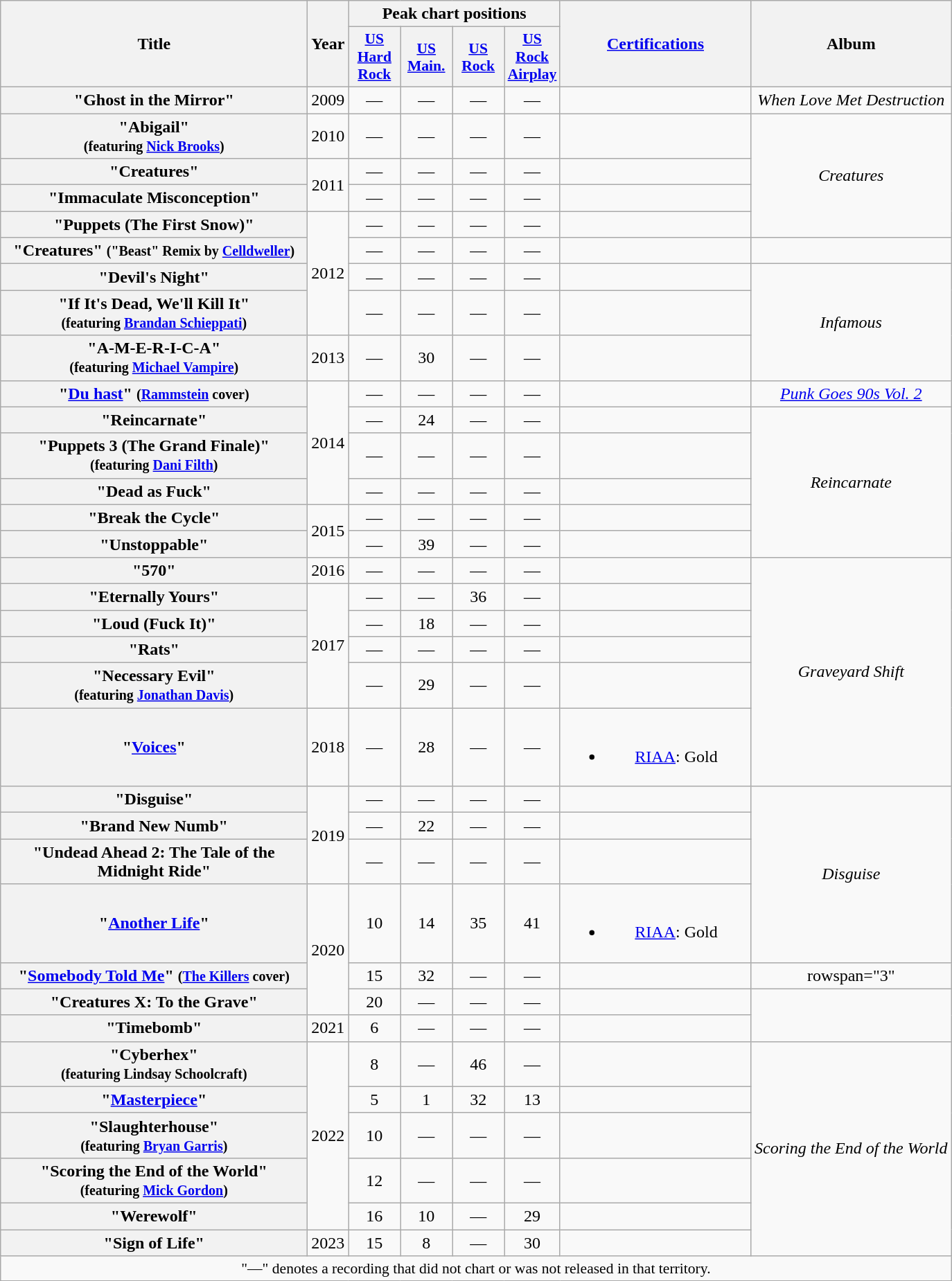<table class="wikitable plainrowheaders" style="text-align:center;">
<tr>
<th scope="col" rowspan="2" style="width:18em;">Title</th>
<th scope="col" rowspan="2">Year</th>
<th colspan="4">Peak chart positions</th>
<th scope="col" rowspan="2" style="width:11em;"><a href='#'>Certifications</a></th>
<th scope="col" rowspan="2">Album</th>
</tr>
<tr>
<th scope="col" style="width:3em;font-size:90%;"><a href='#'>US<br>Hard<br>Rock</a><br></th>
<th scope="col" style="width:3em;font-size:90%;"><a href='#'>US<br>Main.</a><br></th>
<th scope="col" style="width:3em;font-size:90%;"><a href='#'>US<br>Rock</a><br></th>
<th scope="col" style="width:3em;font-size:90%;"><a href='#'>US<br>Rock<br>Airplay</a><br></th>
</tr>
<tr>
<th scope="row">"Ghost in the Mirror"</th>
<td>2009</td>
<td>—</td>
<td>—</td>
<td>—</td>
<td>—</td>
<td></td>
<td><em>When Love Met Destruction</em></td>
</tr>
<tr>
<th scope="row">"Abigail"<br><small>(featuring <a href='#'>Nick Brooks</a>)</small></th>
<td>2010</td>
<td>—</td>
<td>—</td>
<td>—</td>
<td>—</td>
<td></td>
<td rowspan="4"><em>Creatures</em></td>
</tr>
<tr>
<th scope="row">"Creatures"</th>
<td rowspan="2">2011</td>
<td>—</td>
<td>—</td>
<td>—</td>
<td>—</td>
<td></td>
</tr>
<tr>
<th scope="row">"Immaculate Misconception"</th>
<td>—</td>
<td>—</td>
<td>—</td>
<td>—</td>
<td></td>
</tr>
<tr>
<th scope="row">"Puppets (The First Snow)"</th>
<td rowspan="4">2012</td>
<td>—</td>
<td>—</td>
<td>—</td>
<td>—</td>
<td></td>
</tr>
<tr>
<th scope="row">"Creatures" <small>("Beast" Remix by <a href='#'>Celldweller</a>)</small></th>
<td>—</td>
<td>—</td>
<td>—</td>
<td>—</td>
<td></td>
<td></td>
</tr>
<tr>
<th scope="row">"Devil's Night"</th>
<td>—</td>
<td>—</td>
<td>—</td>
<td>—</td>
<td></td>
<td rowspan="3"><em>Infamous</em></td>
</tr>
<tr>
<th scope="row">"If It's Dead, We'll Kill It"<br><small>(featuring <a href='#'>Brandan Schieppati</a>)</small></th>
<td>—</td>
<td>—</td>
<td>—</td>
<td>—</td>
<td></td>
</tr>
<tr>
<th scope="row">"A-M-E-R-I-C-A"<br><small>(featuring <a href='#'>Michael Vampire</a>)</small></th>
<td>2013</td>
<td>—</td>
<td>30</td>
<td>—</td>
<td>—</td>
<td></td>
</tr>
<tr>
<th scope="row">"<a href='#'>Du hast</a>" <small>(<a href='#'>Rammstein</a> cover)</small></th>
<td rowspan="4">2014</td>
<td>—</td>
<td>—</td>
<td>—</td>
<td>—</td>
<td></td>
<td><em><a href='#'>Punk Goes 90s Vol. 2</a></em></td>
</tr>
<tr>
<th scope="row">"Reincarnate"</th>
<td>—</td>
<td>24</td>
<td>—</td>
<td>—</td>
<td></td>
<td rowspan="5"><em>Reincarnate</em></td>
</tr>
<tr>
<th scope="row">"Puppets 3 (The Grand Finale)"<br><small>(featuring <a href='#'>Dani Filth</a>)</small></th>
<td>—</td>
<td>—</td>
<td>—</td>
<td>—</td>
<td></td>
</tr>
<tr>
<th scope="row">"Dead as Fuck"</th>
<td>—</td>
<td>—</td>
<td>—</td>
<td>—</td>
<td></td>
</tr>
<tr>
<th scope="row">"Break the Cycle"</th>
<td rowspan="2">2015</td>
<td>—</td>
<td>—</td>
<td>—</td>
<td>—</td>
<td></td>
</tr>
<tr>
<th scope="row">"Unstoppable"</th>
<td>—</td>
<td>39</td>
<td>—</td>
<td>—</td>
<td></td>
</tr>
<tr>
<th scope="row">"570"</th>
<td>2016</td>
<td>—</td>
<td>—</td>
<td>—</td>
<td>—</td>
<td></td>
<td rowspan="6"><em>Graveyard Shift</em></td>
</tr>
<tr>
<th scope="row">"Eternally Yours"</th>
<td rowspan="4">2017</td>
<td>—</td>
<td>—</td>
<td>36</td>
<td>—</td>
<td></td>
</tr>
<tr>
<th scope="row">"Loud (Fuck It)"</th>
<td>—</td>
<td>18</td>
<td>—</td>
<td>—</td>
<td></td>
</tr>
<tr>
<th scope="row">"Rats"</th>
<td>—</td>
<td>—</td>
<td>—</td>
<td>—</td>
<td></td>
</tr>
<tr>
<th scope="row">"Necessary Evil"<br><small>(featuring <a href='#'>Jonathan Davis</a>)</small></th>
<td>—</td>
<td>29</td>
<td>—</td>
<td>—</td>
<td></td>
</tr>
<tr>
<th scope="row">"<a href='#'>Voices</a>"</th>
<td>2018</td>
<td>—</td>
<td>28</td>
<td>—</td>
<td>—</td>
<td><br><ul><li><a href='#'>RIAA</a>: Gold</li></ul></td>
</tr>
<tr>
<th scope="row">"Disguise"</th>
<td rowspan="3">2019</td>
<td>—</td>
<td>—</td>
<td>—</td>
<td>—</td>
<td></td>
<td rowspan="4"><em>Disguise</em></td>
</tr>
<tr>
<th scope="row">"Brand New Numb"</th>
<td>—</td>
<td>22</td>
<td>—</td>
<td>—</td>
<td></td>
</tr>
<tr>
<th scope="row">"Undead Ahead 2: The Tale of the Midnight Ride"</th>
<td>—</td>
<td>—</td>
<td>—</td>
<td>—</td>
<td></td>
</tr>
<tr>
<th scope="row">"<a href='#'>Another Life</a>"</th>
<td rowspan="3">2020</td>
<td>10</td>
<td>14</td>
<td>35</td>
<td>41</td>
<td><br><ul><li><a href='#'>RIAA</a>: Gold</li></ul></td>
</tr>
<tr>
<th scope="row">"<a href='#'>Somebody Told Me</a>" <small>(<a href='#'>The Killers</a> cover)</small></th>
<td>15</td>
<td>32</td>
<td>—</td>
<td>—</td>
<td></td>
<td>rowspan="3" </td>
</tr>
<tr>
<th scope="row">"Creatures X: To the Grave"</th>
<td>20</td>
<td>—</td>
<td>—</td>
<td>—</td>
<td></td>
</tr>
<tr>
<th scope="row">"Timebomb"</th>
<td>2021</td>
<td>6</td>
<td>—</td>
<td>—</td>
<td>—</td>
<td></td>
</tr>
<tr>
<th scope="row">"Cyberhex"<br><small>(featuring Lindsay Schoolcraft)</small></th>
<td rowspan="5">2022</td>
<td>8</td>
<td>—</td>
<td>46</td>
<td>—</td>
<td></td>
<td rowspan="6"><em>Scoring the End of the World</em></td>
</tr>
<tr>
<th scope="row">"<a href='#'>Masterpiece</a>"</th>
<td>5</td>
<td>1</td>
<td>32</td>
<td>13</td>
<td></td>
</tr>
<tr>
<th scope="row">"Slaughterhouse"<br><small>(featuring <a href='#'>Bryan Garris</a>)</small></th>
<td>10</td>
<td>—</td>
<td>—</td>
<td>—</td>
<td></td>
</tr>
<tr>
<th scope="row">"Scoring the End of the World"<br><small>(featuring <a href='#'>Mick Gordon</a>)</small></th>
<td>12</td>
<td>—</td>
<td>—</td>
<td>—</td>
<td></td>
</tr>
<tr>
<th scope="row">"Werewolf"</th>
<td>16</td>
<td>10</td>
<td>—</td>
<td>29</td>
<td></td>
</tr>
<tr>
<th scope="row">"Sign of Life"</th>
<td>2023</td>
<td>15</td>
<td>8</td>
<td>—</td>
<td>30</td>
<td></td>
</tr>
<tr>
<td colspan="8" style="font-size:90%">"—" denotes a recording that did not chart or was not released in that territory.</td>
</tr>
</table>
